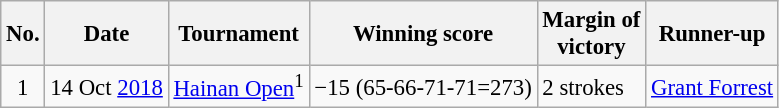<table class="wikitable" style="font-size:95%;">
<tr>
<th>No.</th>
<th>Date</th>
<th>Tournament</th>
<th>Winning score</th>
<th>Margin of<br>victory</th>
<th>Runner-up</th>
</tr>
<tr>
<td align=center>1</td>
<td align=right>14 Oct <a href='#'>2018</a></td>
<td><a href='#'>Hainan Open</a><sup>1</sup></td>
<td>−15 (65-66-71-71=273)</td>
<td>2 strokes</td>
<td> <a href='#'>Grant Forrest</a></td>
</tr>
</table>
